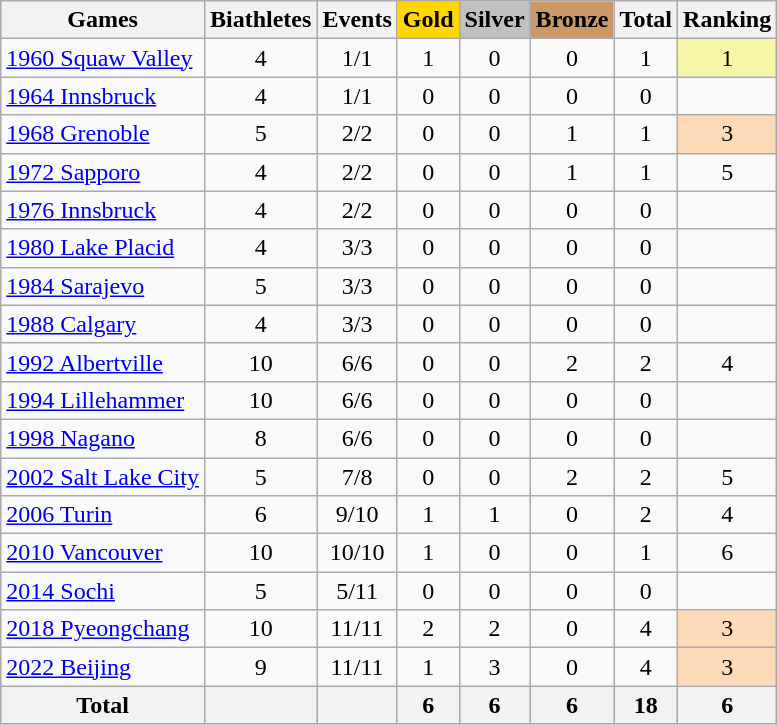<table class="wikitable sortable" style="text-align:center">
<tr>
<th>Games</th>
<th>Biathletes</th>
<th>Events</th>
<th style="background-color:gold;">Gold</th>
<th style="background-color:silver;">Silver</th>
<th style="background-color:#c96;">Bronze</th>
<th>Total</th>
<th>Ranking</th>
</tr>
<tr>
<td align=left><a href='#'>1960 Squaw Valley</a></td>
<td>4</td>
<td>1/1</td>
<td>1</td>
<td>0</td>
<td>0</td>
<td>1</td>
<td bgcolor=F7F6A8>1</td>
</tr>
<tr>
<td align=left><a href='#'>1964 Innsbruck</a></td>
<td>4</td>
<td>1/1</td>
<td>0</td>
<td>0</td>
<td>0</td>
<td>0</td>
<td></td>
</tr>
<tr>
<td align=left><a href='#'>1968 Grenoble</a></td>
<td>5</td>
<td>2/2</td>
<td>0</td>
<td>0</td>
<td>1</td>
<td>1</td>
<td bgcolor=ffdab9>3</td>
</tr>
<tr>
<td align=left><a href='#'>1972 Sapporo</a></td>
<td>4</td>
<td>2/2</td>
<td>0</td>
<td>0</td>
<td>1</td>
<td>1</td>
<td>5</td>
</tr>
<tr>
<td align=left><a href='#'>1976 Innsbruck</a></td>
<td>4</td>
<td>2/2</td>
<td>0</td>
<td>0</td>
<td>0</td>
<td>0</td>
<td></td>
</tr>
<tr>
<td align=left><a href='#'>1980 Lake Placid</a></td>
<td>4</td>
<td>3/3</td>
<td>0</td>
<td>0</td>
<td>0</td>
<td>0</td>
<td></td>
</tr>
<tr>
<td align=left><a href='#'>1984 Sarajevo</a></td>
<td>5</td>
<td>3/3</td>
<td>0</td>
<td>0</td>
<td>0</td>
<td>0</td>
<td></td>
</tr>
<tr>
<td align=left><a href='#'>1988 Calgary</a></td>
<td>4</td>
<td>3/3</td>
<td>0</td>
<td>0</td>
<td>0</td>
<td>0</td>
<td></td>
</tr>
<tr>
<td align=left><a href='#'>1992 Albertville</a></td>
<td>10</td>
<td>6/6</td>
<td>0</td>
<td>0</td>
<td>2</td>
<td>2</td>
<td>4</td>
</tr>
<tr>
<td align=left><a href='#'>1994 Lillehammer</a></td>
<td>10</td>
<td>6/6</td>
<td>0</td>
<td>0</td>
<td>0</td>
<td>0</td>
<td></td>
</tr>
<tr>
<td align=left><a href='#'>1998 Nagano</a></td>
<td>8</td>
<td>6/6</td>
<td>0</td>
<td>0</td>
<td>0</td>
<td>0</td>
<td></td>
</tr>
<tr>
<td align=left><a href='#'>2002 Salt Lake City</a></td>
<td>5</td>
<td>7/8</td>
<td>0</td>
<td>0</td>
<td>2</td>
<td>2</td>
<td>5</td>
</tr>
<tr>
<td align=left><a href='#'>2006 Turin</a></td>
<td>6</td>
<td>9/10</td>
<td>1</td>
<td>1</td>
<td>0</td>
<td>2</td>
<td>4</td>
</tr>
<tr>
<td align=left><a href='#'>2010 Vancouver</a></td>
<td>10</td>
<td>10/10</td>
<td>1</td>
<td>0</td>
<td>0</td>
<td>1</td>
<td>6</td>
</tr>
<tr>
<td align=left><a href='#'>2014 Sochi</a></td>
<td>5</td>
<td>5/11</td>
<td>0</td>
<td>0</td>
<td>0</td>
<td>0</td>
<td></td>
</tr>
<tr>
<td align=left><a href='#'>2018 Pyeongchang</a></td>
<td>10</td>
<td>11/11</td>
<td>2</td>
<td>2</td>
<td>0</td>
<td>4</td>
<td bgcolor=ffdab9>3</td>
</tr>
<tr>
<td align=left><a href='#'>2022 Beijing</a></td>
<td>9</td>
<td>11/11</td>
<td>1</td>
<td>3</td>
<td>0</td>
<td>4</td>
<td bgcolor=ffdab9>3</td>
</tr>
<tr>
<th>Total</th>
<th></th>
<th></th>
<th>6</th>
<th>6</th>
<th>6</th>
<th>18</th>
<th>6</th>
</tr>
</table>
